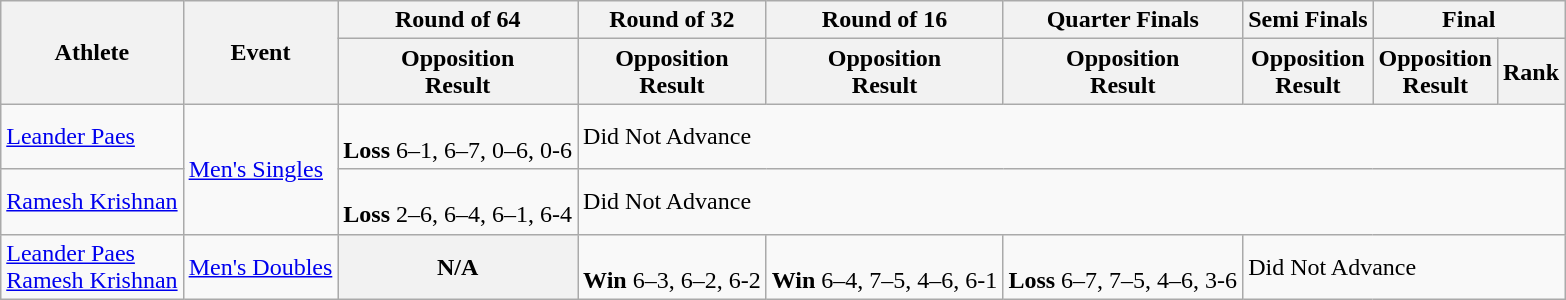<table class="wikitable">
<tr>
<th rowspan="2">Athlete</th>
<th rowspan="2">Event</th>
<th>Round of 64</th>
<th>Round of 32</th>
<th>Round of 16</th>
<th>Quarter Finals</th>
<th>Semi Finals</th>
<th colspan="2">Final</th>
</tr>
<tr>
<th>Opposition<br>Result</th>
<th>Opposition<br>Result</th>
<th>Opposition<br>Result</th>
<th>Opposition<br>Result</th>
<th>Opposition<br>Result</th>
<th>Opposition<br>Result</th>
<th>Rank</th>
</tr>
<tr>
<td><a href='#'>Leander Paes</a></td>
<td rowspan="2"><a href='#'>Men's Singles</a></td>
<td><br><strong>Loss</strong> 6–1, 6–7, 0–6, 0-6</td>
<td colspan="6">Did Not Advance</td>
</tr>
<tr>
<td><a href='#'>Ramesh Krishnan</a></td>
<td><br><strong>Loss</strong> 2–6, 6–4, 6–1, 6-4</td>
<td colspan="6">Did Not Advance</td>
</tr>
<tr>
<td><a href='#'>Leander Paes</a><br><a href='#'>Ramesh Krishnan</a></td>
<td><a href='#'>Men's Doubles</a></td>
<th>N/A</th>
<td><br><strong>Win</strong> 6–3, 6–2, 6-2</td>
<td><br><strong>Win</strong> 6–4, 7–5, 4–6, 6-1</td>
<td><br><strong>Loss</strong> 6–7, 7–5, 4–6, 3-6</td>
<td colspan="3">Did Not Advance</td>
</tr>
</table>
